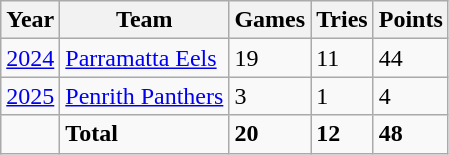<table class="wikitable">
<tr>
<th>Year</th>
<th>Team</th>
<th>Games</th>
<th>Tries</th>
<th>Points</th>
</tr>
<tr>
<td><a href='#'>2024</a></td>
<td> <a href='#'>Parramatta Eels</a></td>
<td>19</td>
<td>11</td>
<td>44</td>
</tr>
<tr>
<td><a href='#'>2025</a></td>
<td> <a href='#'>Penrith Panthers</a></td>
<td>3</td>
<td>1</td>
<td>4</td>
</tr>
<tr>
<td></td>
<td><strong>Total</strong></td>
<td><strong>20</strong></td>
<td><strong>12</strong></td>
<td><strong>48</strong></td>
</tr>
</table>
